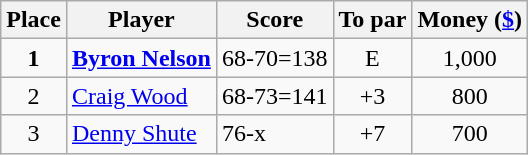<table class="wikitable">
<tr>
<th>Place</th>
<th>Player</th>
<th>Score</th>
<th>To par</th>
<th>Money (<a href='#'>$</a>)</th>
</tr>
<tr>
<td align=center><strong>1</strong></td>
<td> <strong><a href='#'>Byron Nelson</a></strong></td>
<td align=center>68-70=138</td>
<td align=center>E</td>
<td align=center>1,000</td>
</tr>
<tr>
<td align=center>2</td>
<td> <a href='#'>Craig Wood</a></td>
<td align=center>68-73=141</td>
<td align=center>+3</td>
<td align=center>800</td>
</tr>
<tr>
<td align=center>3</td>
<td> <a href='#'>Denny Shute</a></td>
<td>76-x</td>
<td align=center>+7</td>
<td align=center>700</td>
</tr>
</table>
